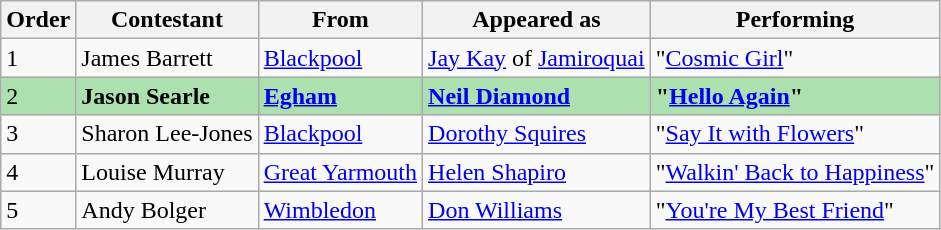<table class="wikitable">
<tr>
<th>Order</th>
<th>Contestant</th>
<th>From</th>
<th>Appeared as</th>
<th>Performing</th>
</tr>
<tr>
<td>1</td>
<td>James Barrett</td>
<td><a href='#'>Blackpool</a></td>
<td><a href='#'>Jay Kay</a> of <a href='#'>Jamiroquai</a></td>
<td>"<a href='#'>Cosmic Girl</a>"</td>
</tr>
<tr style="background:#ACE1AF;">
<td>2</td>
<td><strong>Jason Searle</strong></td>
<td><strong><a href='#'>Egham</a></strong></td>
<td><strong><a href='#'>Neil Diamond</a></strong></td>
<td><strong>"<a href='#'>Hello Again</a>"</strong></td>
</tr>
<tr>
<td>3</td>
<td>Sharon Lee-Jones</td>
<td><a href='#'>Blackpool</a></td>
<td><a href='#'>Dorothy Squires</a></td>
<td>"<a href='#'>Say It with Flowers</a>"</td>
</tr>
<tr>
<td>4</td>
<td>Louise Murray</td>
<td><a href='#'>Great Yarmouth</a></td>
<td><a href='#'>Helen Shapiro</a></td>
<td>"<a href='#'>Walkin' Back to Happiness</a>"</td>
</tr>
<tr>
<td>5</td>
<td>Andy Bolger</td>
<td><a href='#'>Wimbledon</a></td>
<td><a href='#'>Don Williams</a></td>
<td>"<a href='#'>You're My Best Friend</a>"</td>
</tr>
</table>
